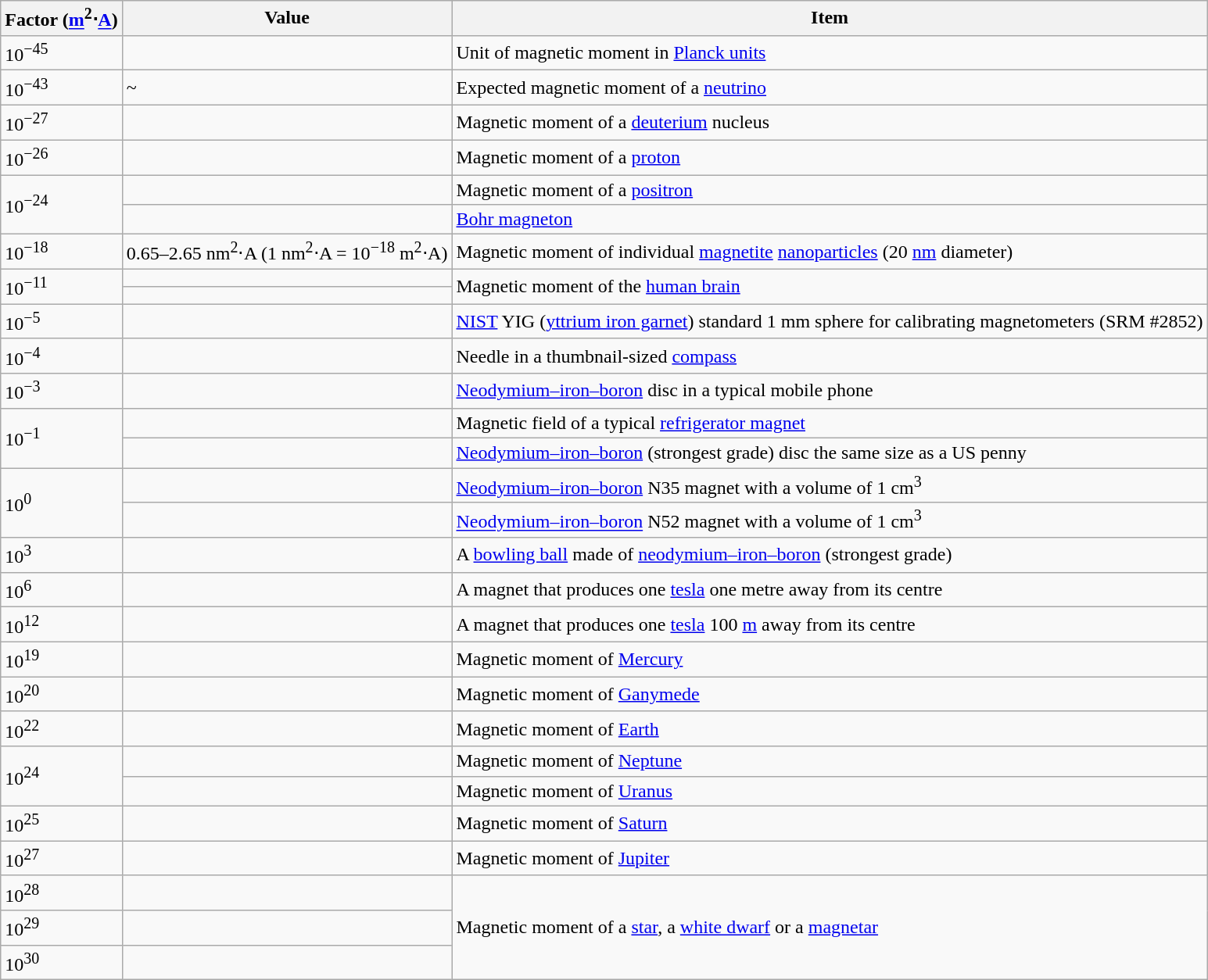<table class="wikitable">
<tr>
<th>Factor (<a href='#'>m</a><sup>2</sup>⋅<a href='#'>A</a>)</th>
<th>Value</th>
<th>Item</th>
</tr>
<tr>
<td>10<sup>−45</sup></td>
<td></td>
<td>Unit of magnetic moment in <a href='#'>Planck units</a></td>
</tr>
<tr>
<td>10<sup>−43</sup></td>
<td>~</td>
<td>Expected magnetic moment of a <a href='#'>neutrino</a></td>
</tr>
<tr>
<td>10<sup>−27</sup></td>
<td></td>
<td>Magnetic moment of a <a href='#'>deuterium</a> nucleus</td>
</tr>
<tr>
<td>10<sup>−26</sup></td>
<td></td>
<td>Magnetic moment of a <a href='#'>proton</a></td>
</tr>
<tr>
<td rowspan="2">10<sup>−24</sup></td>
<td></td>
<td>Magnetic moment of a <a href='#'>positron</a></td>
</tr>
<tr>
<td></td>
<td><a href='#'>Bohr magneton</a></td>
</tr>
<tr>
<td>10<sup>−18</sup></td>
<td>0.65–2.65 nm<sup>2</sup>⋅A (1 nm<sup>2</sup>⋅A = 10<sup>−18</sup> m<sup>2</sup>⋅A)</td>
<td>Magnetic moment of individual <a href='#'>magnetite</a> <a href='#'>nanoparticles</a> (20 <a href='#'>nm</a> diameter)</td>
</tr>
<tr>
<td rowspan="2">10<sup>−11</sup></td>
<td></td>
<td rowspan="2">Magnetic moment of the <a href='#'>human brain</a></td>
</tr>
<tr>
<td></td>
</tr>
<tr>
<td>10<sup>−5</sup></td>
<td></td>
<td><a href='#'>NIST</a> YIG (<a href='#'>yttrium iron garnet</a>) standard 1 mm sphere for calibrating magnetometers (SRM #2852)</td>
</tr>
<tr>
<td>10<sup>−4</sup></td>
<td></td>
<td>Needle in a thumbnail-sized <a href='#'>compass</a></td>
</tr>
<tr>
<td>10<sup>−3</sup></td>
<td></td>
<td><a href='#'>Neodymium–iron–boron</a> disc in a typical mobile phone</td>
</tr>
<tr>
<td rowspan="2">10<sup>−1</sup></td>
<td></td>
<td>Magnetic field of a typical <a href='#'>refrigerator magnet</a></td>
</tr>
<tr>
<td></td>
<td><a href='#'>Neodymium–iron–boron</a> (strongest grade) disc the same size as a US penny</td>
</tr>
<tr>
<td rowspan="2">10<sup>0</sup></td>
<td></td>
<td><a href='#'>Neodymium–iron–boron</a> N35 magnet with a volume of 1 cm<sup>3</sup></td>
</tr>
<tr>
<td></td>
<td><a href='#'>Neodymium–iron–boron</a> N52 magnet with a volume of 1 cm<sup>3</sup></td>
</tr>
<tr>
<td>10<sup>3</sup></td>
<td></td>
<td>A <a href='#'>bowling ball</a> made of <a href='#'>neodymium–iron–boron</a> (strongest grade)</td>
</tr>
<tr>
<td>10<sup>6</sup></td>
<td></td>
<td>A magnet that produces one <a href='#'>tesla</a> one metre away from its centre</td>
</tr>
<tr>
<td>10<sup>12</sup></td>
<td></td>
<td>A magnet that produces one <a href='#'>tesla</a> 100 <a href='#'>m</a> away from its centre</td>
</tr>
<tr>
<td>10<sup>19</sup></td>
<td></td>
<td>Magnetic moment of <a href='#'>Mercury</a></td>
</tr>
<tr>
<td>10<sup>20</sup></td>
<td></td>
<td>Magnetic moment of <a href='#'>Ganymede</a></td>
</tr>
<tr>
<td>10<sup>22</sup></td>
<td></td>
<td>Magnetic moment of <a href='#'>Earth</a></td>
</tr>
<tr>
<td rowspan="2">10<sup>24</sup></td>
<td></td>
<td>Magnetic moment of <a href='#'>Neptune</a></td>
</tr>
<tr>
<td></td>
<td>Magnetic moment of <a href='#'>Uranus</a></td>
</tr>
<tr>
<td>10<sup>25</sup></td>
<td></td>
<td>Magnetic moment of <a href='#'>Saturn</a></td>
</tr>
<tr>
<td>10<sup>27</sup></td>
<td></td>
<td>Magnetic moment of <a href='#'>Jupiter</a></td>
</tr>
<tr>
<td>10<sup>28</sup></td>
<td></td>
<td rowspan="3">Magnetic moment of a <a href='#'>star</a>, a <a href='#'>white dwarf</a> or a <a href='#'>magnetar</a></td>
</tr>
<tr>
<td>10<sup>29</sup></td>
<td></td>
</tr>
<tr>
<td>10<sup>30</sup></td>
<td></td>
</tr>
</table>
